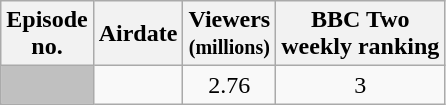<table class="wikitable" style="text-align:center;">
<tr>
<th scope="col">Episode<br>no.</th>
<th scope="col">Airdate</th>
<th scope="col">Viewers<br><small>(millions)</small></th>
<th scope="col">BBC Two<br>weekly ranking</th>
</tr>
<tr>
<th scope="row" style="background:silver;"></th>
<td></td>
<td>2.76</td>
<td>3</td>
</tr>
</table>
